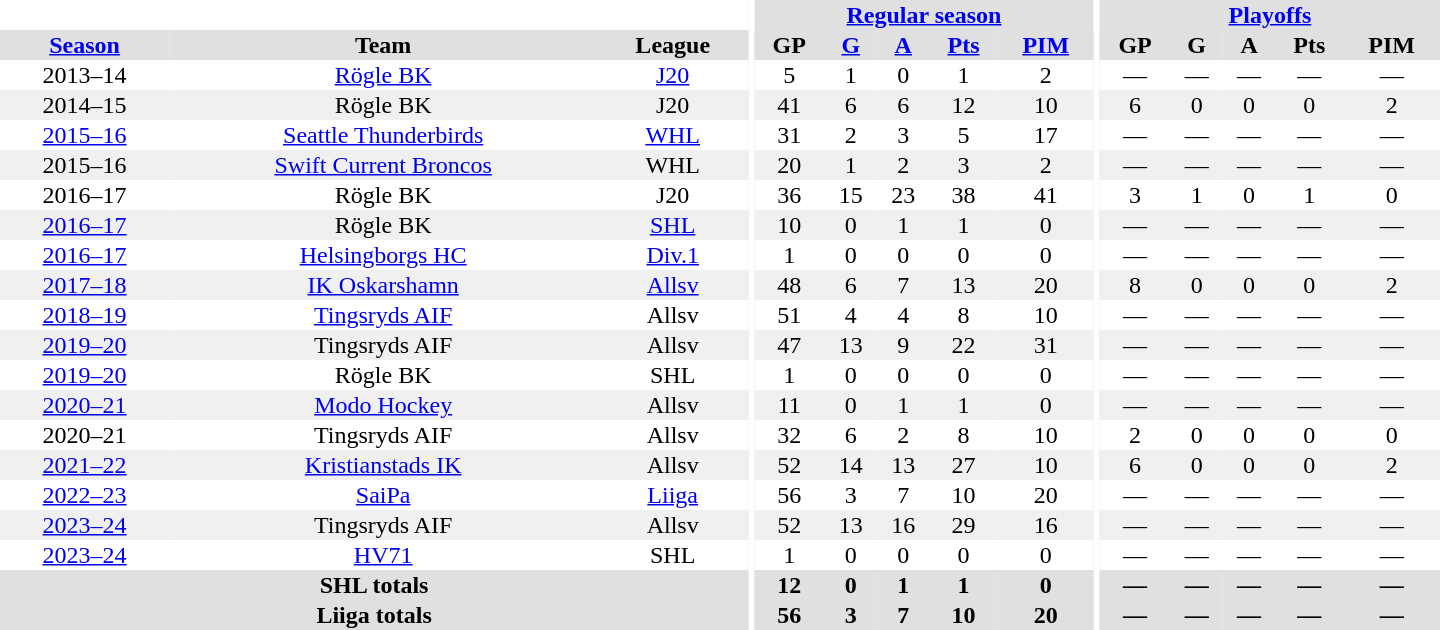<table border="0" cellpadding="1" cellspacing="0" style="text-align:center; width:60em">
<tr bgcolor="#e0e0e0">
<th colspan="3" bgcolor="#ffffff"></th>
<th rowspan="99" bgcolor="#ffffff"></th>
<th colspan="5"><a href='#'>Regular season</a></th>
<th rowspan="99" bgcolor="#ffffff"></th>
<th colspan="5"><a href='#'>Playoffs</a></th>
</tr>
<tr bgcolor="#e0e0e0">
<th><a href='#'>Season</a></th>
<th>Team</th>
<th>League</th>
<th>GP</th>
<th><a href='#'>G</a></th>
<th><a href='#'>A</a></th>
<th><a href='#'>Pts</a></th>
<th><a href='#'>PIM</a></th>
<th>GP</th>
<th>G</th>
<th>A</th>
<th>Pts</th>
<th>PIM</th>
</tr>
<tr>
<td>2013–14</td>
<td><a href='#'>Rögle BK</a></td>
<td><a href='#'>J20</a></td>
<td>5</td>
<td>1</td>
<td>0</td>
<td>1</td>
<td>2</td>
<td>—</td>
<td>—</td>
<td>—</td>
<td>—</td>
<td>—</td>
</tr>
<tr bgcolor="#f0f0f0">
<td>2014–15</td>
<td>Rögle BK</td>
<td>J20</td>
<td>41</td>
<td>6</td>
<td>6</td>
<td>12</td>
<td>10</td>
<td>6</td>
<td>0</td>
<td>0</td>
<td>0</td>
<td>2</td>
</tr>
<tr>
<td><a href='#'>2015–16</a></td>
<td><a href='#'>Seattle Thunderbirds</a></td>
<td><a href='#'>WHL</a></td>
<td>31</td>
<td>2</td>
<td>3</td>
<td>5</td>
<td>17</td>
<td>—</td>
<td>—</td>
<td>—</td>
<td>—</td>
<td>—</td>
</tr>
<tr bgcolor="#f0f0f0">
<td>2015–16</td>
<td><a href='#'>Swift Current Broncos</a></td>
<td>WHL</td>
<td>20</td>
<td>1</td>
<td>2</td>
<td>3</td>
<td>2</td>
<td>—</td>
<td>—</td>
<td>—</td>
<td>—</td>
<td>—</td>
</tr>
<tr>
<td>2016–17</td>
<td>Rögle BK</td>
<td>J20</td>
<td>36</td>
<td>15</td>
<td>23</td>
<td>38</td>
<td>41</td>
<td>3</td>
<td>1</td>
<td>0</td>
<td>1</td>
<td>0</td>
</tr>
<tr bgcolor="#f0f0f0">
<td><a href='#'>2016–17</a></td>
<td>Rögle BK</td>
<td><a href='#'>SHL</a></td>
<td>10</td>
<td>0</td>
<td>1</td>
<td>1</td>
<td>0</td>
<td>—</td>
<td>—</td>
<td>—</td>
<td>—</td>
<td>—</td>
</tr>
<tr>
<td><a href='#'>2016–17</a></td>
<td><a href='#'>Helsingborgs HC</a></td>
<td><a href='#'>Div.1</a></td>
<td>1</td>
<td>0</td>
<td>0</td>
<td>0</td>
<td>0</td>
<td>—</td>
<td>—</td>
<td>—</td>
<td>—</td>
<td>—</td>
</tr>
<tr bgcolor="#f0f0f0">
<td><a href='#'>2017–18</a></td>
<td><a href='#'>IK Oskarshamn</a></td>
<td><a href='#'>Allsv</a></td>
<td>48</td>
<td>6</td>
<td>7</td>
<td>13</td>
<td>20</td>
<td>8</td>
<td>0</td>
<td>0</td>
<td>0</td>
<td>2</td>
</tr>
<tr>
<td><a href='#'>2018–19</a></td>
<td><a href='#'>Tingsryds AIF</a></td>
<td>Allsv</td>
<td>51</td>
<td>4</td>
<td>4</td>
<td>8</td>
<td>10</td>
<td>—</td>
<td>—</td>
<td>—</td>
<td>—</td>
<td>—</td>
</tr>
<tr bgcolor="#f0f0f0">
<td><a href='#'>2019–20</a></td>
<td>Tingsryds AIF</td>
<td>Allsv</td>
<td>47</td>
<td>13</td>
<td>9</td>
<td>22</td>
<td>31</td>
<td>—</td>
<td>—</td>
<td>—</td>
<td>—</td>
<td>—</td>
</tr>
<tr>
<td><a href='#'>2019–20</a></td>
<td>Rögle BK</td>
<td>SHL</td>
<td>1</td>
<td>0</td>
<td>0</td>
<td>0</td>
<td>0</td>
<td>—</td>
<td>—</td>
<td>—</td>
<td>—</td>
<td>—</td>
</tr>
<tr bgcolor="#f0f0f0">
<td><a href='#'>2020–21</a></td>
<td><a href='#'>Modo Hockey</a></td>
<td>Allsv</td>
<td>11</td>
<td>0</td>
<td>1</td>
<td>1</td>
<td>0</td>
<td>—</td>
<td>—</td>
<td>—</td>
<td>—</td>
<td>—</td>
</tr>
<tr>
<td>2020–21</td>
<td>Tingsryds AIF</td>
<td>Allsv</td>
<td>32</td>
<td>6</td>
<td>2</td>
<td>8</td>
<td>10</td>
<td>2</td>
<td>0</td>
<td>0</td>
<td>0</td>
<td>0</td>
</tr>
<tr bgcolor="#f0f0f0">
<td><a href='#'>2021–22</a></td>
<td><a href='#'>Kristianstads IK</a></td>
<td>Allsv</td>
<td>52</td>
<td>14</td>
<td>13</td>
<td>27</td>
<td>10</td>
<td>6</td>
<td>0</td>
<td>0</td>
<td>0</td>
<td>2</td>
</tr>
<tr>
<td><a href='#'>2022–23</a></td>
<td><a href='#'>SaiPa</a></td>
<td><a href='#'>Liiga</a></td>
<td>56</td>
<td>3</td>
<td>7</td>
<td>10</td>
<td>20</td>
<td>—</td>
<td>—</td>
<td>—</td>
<td>—</td>
<td>—</td>
</tr>
<tr bgcolor="#f0f0f0">
<td><a href='#'>2023–24</a></td>
<td>Tingsryds AIF</td>
<td>Allsv</td>
<td>52</td>
<td>13</td>
<td>16</td>
<td>29</td>
<td>16</td>
<td>—</td>
<td>—</td>
<td>—</td>
<td>—</td>
<td>—</td>
</tr>
<tr>
<td><a href='#'>2023–24</a></td>
<td><a href='#'>HV71</a></td>
<td>SHL</td>
<td>1</td>
<td>0</td>
<td>0</td>
<td>0</td>
<td>0</td>
<td>—</td>
<td>—</td>
<td>—</td>
<td>—</td>
<td>—</td>
</tr>
<tr bgcolor="#e0e0e0">
<th colspan="3">SHL totals</th>
<th>12</th>
<th>0</th>
<th>1</th>
<th>1</th>
<th>0</th>
<th>—</th>
<th>—</th>
<th>—</th>
<th>—</th>
<th>—</th>
</tr>
<tr bgcolor="#e0e0e0">
<th colspan="3">Liiga totals</th>
<th>56</th>
<th>3</th>
<th>7</th>
<th>10</th>
<th>20</th>
<th>—</th>
<th>—</th>
<th>—</th>
<th>—</th>
<th>—</th>
</tr>
</table>
